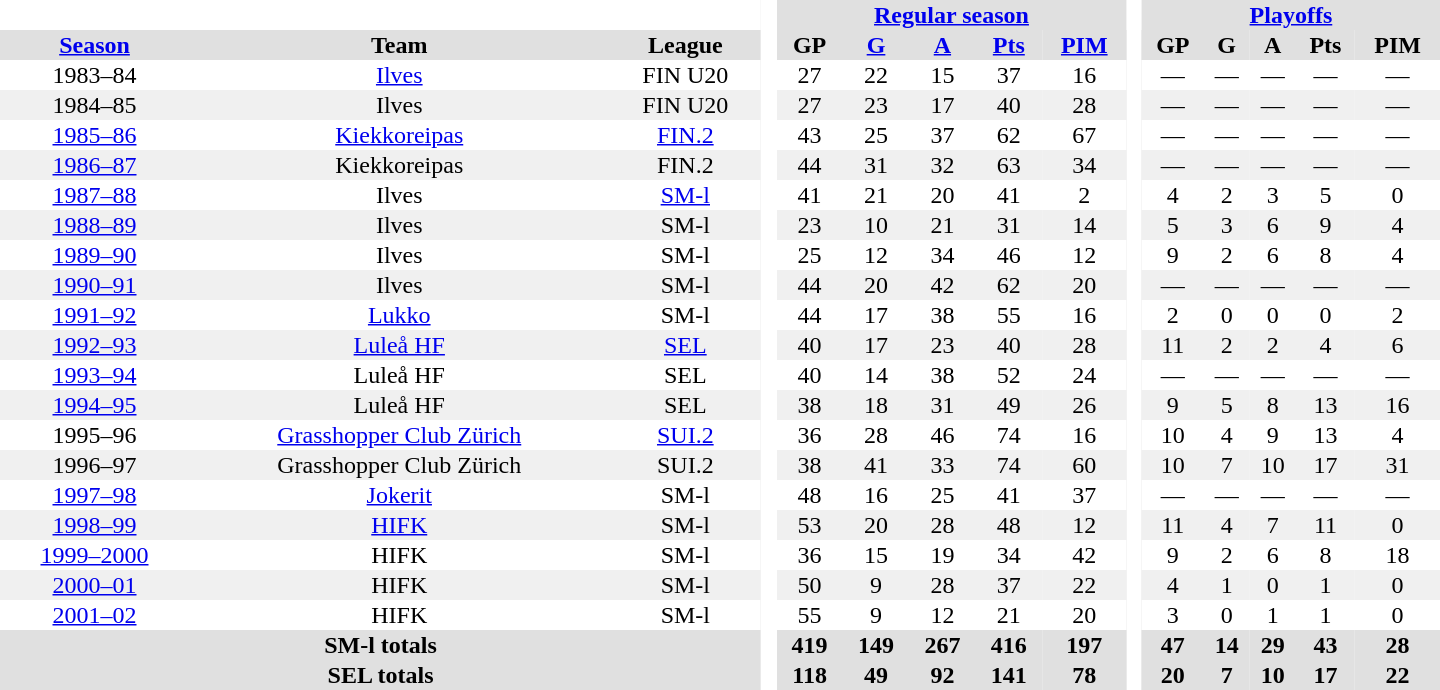<table border="0" cellpadding="1" cellspacing="0" style="text-align:center; width:60em">
<tr bgcolor="#e0e0e0">
<th colspan="3" bgcolor="#ffffff"> </th>
<th rowspan="99" bgcolor="#ffffff"> </th>
<th colspan="5"><a href='#'>Regular season</a></th>
<th rowspan="99" bgcolor="#ffffff"> </th>
<th colspan="5"><a href='#'>Playoffs</a></th>
</tr>
<tr bgcolor="#e0e0e0">
<th><a href='#'>Season</a></th>
<th>Team</th>
<th>League</th>
<th>GP</th>
<th><a href='#'>G</a></th>
<th><a href='#'>A</a></th>
<th><a href='#'>Pts</a></th>
<th><a href='#'>PIM</a></th>
<th>GP</th>
<th>G</th>
<th>A</th>
<th>Pts</th>
<th>PIM</th>
</tr>
<tr>
<td>1983–84</td>
<td><a href='#'>Ilves</a></td>
<td>FIN U20</td>
<td>27</td>
<td>22</td>
<td>15</td>
<td>37</td>
<td>16</td>
<td>—</td>
<td>—</td>
<td>—</td>
<td>—</td>
<td>—</td>
</tr>
<tr bgcolor="#f0f0f0">
<td>1984–85</td>
<td>Ilves</td>
<td>FIN U20</td>
<td>27</td>
<td>23</td>
<td>17</td>
<td>40</td>
<td>28</td>
<td>—</td>
<td>—</td>
<td>—</td>
<td>—</td>
<td>—</td>
</tr>
<tr>
<td><a href='#'>1985–86</a></td>
<td><a href='#'>Kiekkoreipas</a></td>
<td><a href='#'>FIN.2</a></td>
<td>43</td>
<td>25</td>
<td>37</td>
<td>62</td>
<td>67</td>
<td>—</td>
<td>—</td>
<td>—</td>
<td>—</td>
<td>—</td>
</tr>
<tr bgcolor="#f0f0f0">
<td><a href='#'>1986–87</a></td>
<td>Kiekkoreipas</td>
<td>FIN.2</td>
<td>44</td>
<td>31</td>
<td>32</td>
<td>63</td>
<td>34</td>
<td>—</td>
<td>—</td>
<td>—</td>
<td>—</td>
<td>—</td>
</tr>
<tr>
<td><a href='#'>1987–88</a></td>
<td>Ilves</td>
<td><a href='#'>SM-l</a></td>
<td>41</td>
<td>21</td>
<td>20</td>
<td>41</td>
<td>2</td>
<td>4</td>
<td>2</td>
<td>3</td>
<td>5</td>
<td>0</td>
</tr>
<tr bgcolor="#f0f0f0">
<td><a href='#'>1988–89</a></td>
<td>Ilves</td>
<td>SM-l</td>
<td>23</td>
<td>10</td>
<td>21</td>
<td>31</td>
<td>14</td>
<td>5</td>
<td>3</td>
<td>6</td>
<td>9</td>
<td>4</td>
</tr>
<tr>
<td><a href='#'>1989–90</a></td>
<td>Ilves</td>
<td>SM-l</td>
<td>25</td>
<td>12</td>
<td>34</td>
<td>46</td>
<td>12</td>
<td>9</td>
<td>2</td>
<td>6</td>
<td>8</td>
<td>4</td>
</tr>
<tr bgcolor="#f0f0f0">
<td><a href='#'>1990–91</a></td>
<td>Ilves</td>
<td>SM-l</td>
<td>44</td>
<td>20</td>
<td>42</td>
<td>62</td>
<td>20</td>
<td>—</td>
<td>—</td>
<td>—</td>
<td>—</td>
<td>—</td>
</tr>
<tr>
<td><a href='#'>1991–92</a></td>
<td><a href='#'>Lukko</a></td>
<td>SM-l</td>
<td>44</td>
<td>17</td>
<td>38</td>
<td>55</td>
<td>16</td>
<td>2</td>
<td>0</td>
<td>0</td>
<td>0</td>
<td>2</td>
</tr>
<tr bgcolor="#f0f0f0">
<td><a href='#'>1992–93</a></td>
<td><a href='#'>Luleå HF</a></td>
<td><a href='#'>SEL</a></td>
<td>40</td>
<td>17</td>
<td>23</td>
<td>40</td>
<td>28</td>
<td>11</td>
<td>2</td>
<td>2</td>
<td>4</td>
<td>6</td>
</tr>
<tr>
<td><a href='#'>1993–94</a></td>
<td>Luleå HF</td>
<td>SEL</td>
<td>40</td>
<td>14</td>
<td>38</td>
<td>52</td>
<td>24</td>
<td>—</td>
<td>—</td>
<td>—</td>
<td>—</td>
<td>—</td>
</tr>
<tr bgcolor="#f0f0f0">
<td><a href='#'>1994–95</a></td>
<td>Luleå HF</td>
<td>SEL</td>
<td>38</td>
<td>18</td>
<td>31</td>
<td>49</td>
<td>26</td>
<td>9</td>
<td>5</td>
<td>8</td>
<td>13</td>
<td>16</td>
</tr>
<tr>
<td>1995–96</td>
<td><a href='#'>Grasshopper Club Zürich</a></td>
<td><a href='#'>SUI.2</a></td>
<td>36</td>
<td>28</td>
<td>46</td>
<td>74</td>
<td>16</td>
<td>10</td>
<td>4</td>
<td>9</td>
<td>13</td>
<td>4</td>
</tr>
<tr bgcolor="#f0f0f0">
<td>1996–97</td>
<td>Grasshopper Club Zürich</td>
<td>SUI.2</td>
<td>38</td>
<td>41</td>
<td>33</td>
<td>74</td>
<td>60</td>
<td>10</td>
<td>7</td>
<td>10</td>
<td>17</td>
<td>31</td>
</tr>
<tr>
<td><a href='#'>1997–98</a></td>
<td><a href='#'>Jokerit</a></td>
<td>SM-l</td>
<td>48</td>
<td>16</td>
<td>25</td>
<td>41</td>
<td>37</td>
<td>—</td>
<td>—</td>
<td>—</td>
<td>—</td>
<td>—</td>
</tr>
<tr bgcolor="#f0f0f0">
<td><a href='#'>1998–99</a></td>
<td><a href='#'>HIFK</a></td>
<td>SM-l</td>
<td>53</td>
<td>20</td>
<td>28</td>
<td>48</td>
<td>12</td>
<td>11</td>
<td>4</td>
<td>7</td>
<td>11</td>
<td>0</td>
</tr>
<tr>
<td><a href='#'>1999–2000</a></td>
<td>HIFK</td>
<td>SM-l</td>
<td>36</td>
<td>15</td>
<td>19</td>
<td>34</td>
<td>42</td>
<td>9</td>
<td>2</td>
<td>6</td>
<td>8</td>
<td>18</td>
</tr>
<tr bgcolor="#f0f0f0">
<td><a href='#'>2000–01</a></td>
<td>HIFK</td>
<td>SM-l</td>
<td>50</td>
<td>9</td>
<td>28</td>
<td>37</td>
<td>22</td>
<td>4</td>
<td>1</td>
<td>0</td>
<td>1</td>
<td>0</td>
</tr>
<tr>
<td><a href='#'>2001–02</a></td>
<td>HIFK</td>
<td>SM-l</td>
<td>55</td>
<td>9</td>
<td>12</td>
<td>21</td>
<td>20</td>
<td>3</td>
<td>0</td>
<td>1</td>
<td>1</td>
<td>0</td>
</tr>
<tr bgcolor="#e0e0e0">
<th colspan="3">SM-l totals</th>
<th>419</th>
<th>149</th>
<th>267</th>
<th>416</th>
<th>197</th>
<th>47</th>
<th>14</th>
<th>29</th>
<th>43</th>
<th>28</th>
</tr>
<tr bgcolor="#e0e0e0">
<th colspan="3">SEL totals</th>
<th>118</th>
<th>49</th>
<th>92</th>
<th>141</th>
<th>78</th>
<th>20</th>
<th>7</th>
<th>10</th>
<th>17</th>
<th>22</th>
</tr>
</table>
